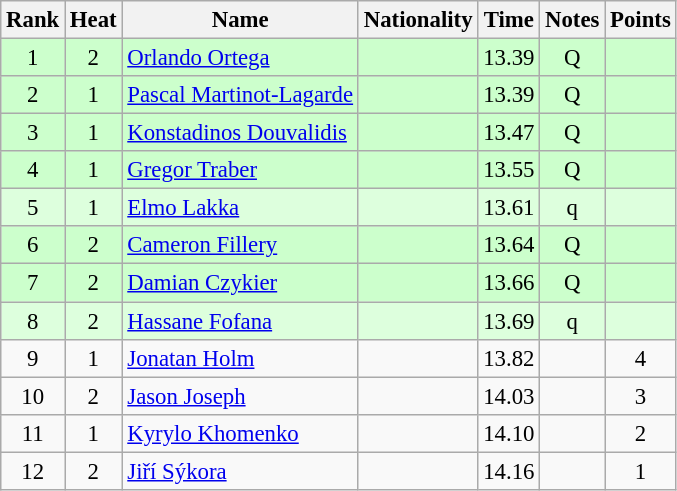<table class="wikitable sortable" style="text-align:center; font-size:95%">
<tr>
<th>Rank</th>
<th>Heat</th>
<th>Name</th>
<th>Nationality</th>
<th>Time</th>
<th>Notes</th>
<th>Points</th>
</tr>
<tr bgcolor=ccffcc>
<td>1</td>
<td>2</td>
<td align=left><a href='#'>Orlando Ortega</a></td>
<td align=left></td>
<td>13.39</td>
<td>Q</td>
<td></td>
</tr>
<tr bgcolor=ccffcc>
<td>2</td>
<td>1</td>
<td align=left><a href='#'>Pascal Martinot-Lagarde</a></td>
<td align=left></td>
<td>13.39</td>
<td>Q</td>
<td></td>
</tr>
<tr bgcolor=ccffcc>
<td>3</td>
<td>1</td>
<td align=left><a href='#'>Konstadinos Douvalidis</a></td>
<td align=left></td>
<td>13.47</td>
<td>Q</td>
<td></td>
</tr>
<tr bgcolor=ccffcc>
<td>4</td>
<td>1</td>
<td align=left><a href='#'>Gregor Traber</a></td>
<td align=left></td>
<td>13.55</td>
<td>Q</td>
<td></td>
</tr>
<tr bgcolor=ddffdd>
<td>5</td>
<td>1</td>
<td align=left><a href='#'>Elmo Lakka</a></td>
<td align=left></td>
<td>13.61</td>
<td>q</td>
<td></td>
</tr>
<tr bgcolor=ccffcc>
<td>6</td>
<td>2</td>
<td align=left><a href='#'>Cameron Fillery</a></td>
<td align=left></td>
<td>13.64</td>
<td>Q</td>
<td></td>
</tr>
<tr bgcolor=ccffcc>
<td>7</td>
<td>2</td>
<td align=left><a href='#'>Damian Czykier</a></td>
<td align=left></td>
<td>13.66</td>
<td>Q</td>
<td></td>
</tr>
<tr bgcolor=ddffdd>
<td>8</td>
<td>2</td>
<td align=left><a href='#'>Hassane Fofana</a></td>
<td align=left></td>
<td>13.69</td>
<td>q</td>
<td></td>
</tr>
<tr>
<td>9</td>
<td>1</td>
<td align=left><a href='#'>Jonatan Holm</a></td>
<td align=left></td>
<td>13.82</td>
<td></td>
<td>4</td>
</tr>
<tr>
<td>10</td>
<td>2</td>
<td align=left><a href='#'>Jason Joseph</a></td>
<td align=left></td>
<td>14.03</td>
<td></td>
<td>3</td>
</tr>
<tr>
<td>11</td>
<td>1</td>
<td align=left><a href='#'>Kyrylo Khomenko</a></td>
<td align=left></td>
<td>14.10</td>
<td></td>
<td>2</td>
</tr>
<tr>
<td>12</td>
<td>2</td>
<td align=left><a href='#'>Jiří Sýkora</a></td>
<td align=left></td>
<td>14.16</td>
<td></td>
<td>1</td>
</tr>
</table>
